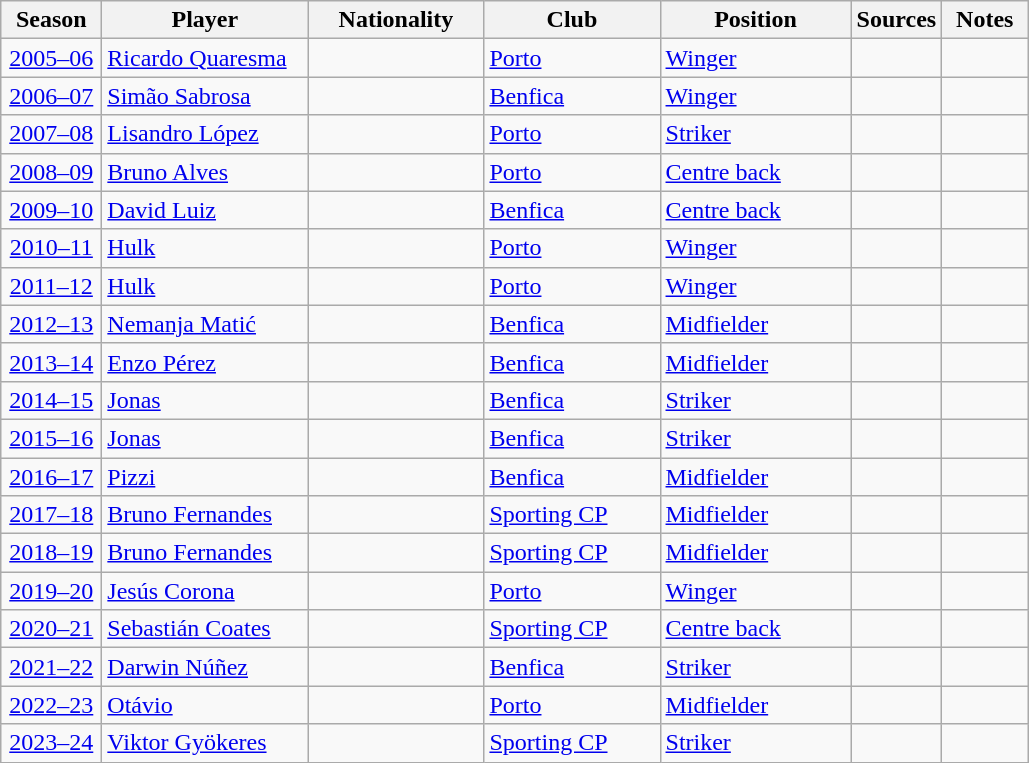<table class="wikitable" style="margin-right: 0;">
<tr text-align:center;">
<th style="width:60px;">Season</th>
<th style="width:130px;">Player</th>
<th style="width:110px;">Nationality</th>
<th style="width:110px;">Club</th>
<th style="width:120px;">Position</th>
<th style="width:50px;">Sources</th>
<th style="width:50px;">Notes</th>
</tr>
<tr>
<td align="center"><a href='#'>2005–06</a></td>
<td><a href='#'>Ricardo Quaresma</a></td>
<td></td>
<td><a href='#'>Porto</a></td>
<td><a href='#'>Winger</a></td>
<td align="center"></td>
<td></td>
</tr>
<tr>
<td align="center"><a href='#'>2006–07</a></td>
<td><a href='#'>Simão Sabrosa</a></td>
<td></td>
<td><a href='#'>Benfica</a></td>
<td><a href='#'>Winger</a></td>
<td align="center"></td>
<td></td>
</tr>
<tr>
<td align="center"><a href='#'>2007–08</a></td>
<td><a href='#'>Lisandro López</a></td>
<td></td>
<td><a href='#'>Porto</a></td>
<td><a href='#'>Striker</a></td>
<td align="center"></td>
<td align="center"></td>
</tr>
<tr>
<td align="center"><a href='#'>2008–09</a></td>
<td><a href='#'>Bruno Alves</a></td>
<td></td>
<td><a href='#'>Porto</a></td>
<td><a href='#'>Centre back</a></td>
<td align="center"></td>
<td></td>
</tr>
<tr>
<td align="center"><a href='#'>2009–10</a></td>
<td><a href='#'>David Luiz</a></td>
<td></td>
<td><a href='#'>Benfica</a></td>
<td><a href='#'>Centre back</a></td>
<td align="center"></td>
<td></td>
</tr>
<tr>
<td align="center"><a href='#'>2010–11</a></td>
<td><a href='#'>Hulk</a></td>
<td></td>
<td><a href='#'>Porto</a></td>
<td><a href='#'>Winger</a></td>
<td align="center"></td>
<td></td>
</tr>
<tr>
<td align="center"><a href='#'>2011–12</a></td>
<td><a href='#'>Hulk</a></td>
<td></td>
<td><a href='#'>Porto</a></td>
<td><a href='#'>Winger</a></td>
<td align="center"></td>
<td align="center"></td>
</tr>
<tr>
<td align="center"><a href='#'>2012–13</a></td>
<td><a href='#'>Nemanja Matić</a></td>
<td></td>
<td><a href='#'>Benfica</a></td>
<td><a href='#'>Midfielder</a></td>
<td align="center"></td>
<td align="center"></td>
</tr>
<tr>
<td align="center"><a href='#'>2013–14</a></td>
<td><a href='#'>Enzo Pérez</a></td>
<td></td>
<td><a href='#'>Benfica</a></td>
<td><a href='#'>Midfielder</a></td>
<td align="center"></td>
<td></td>
</tr>
<tr>
<td align="center"><a href='#'>2014–15</a></td>
<td><a href='#'>Jonas</a></td>
<td></td>
<td><a href='#'>Benfica</a></td>
<td><a href='#'>Striker</a></td>
<td align="center"></td>
<td></td>
</tr>
<tr>
<td align="center"><a href='#'>2015–16</a></td>
<td><a href='#'>Jonas</a></td>
<td></td>
<td><a href='#'>Benfica</a></td>
<td><a href='#'>Striker</a></td>
<td align="center"></td>
<td></td>
</tr>
<tr>
<td align="center"><a href='#'>2016–17</a></td>
<td><a href='#'>Pizzi</a></td>
<td></td>
<td><a href='#'>Benfica</a></td>
<td><a href='#'>Midfielder</a></td>
<td align="center"></td>
<td></td>
</tr>
<tr>
<td align="center"><a href='#'>2017–18</a></td>
<td><a href='#'>Bruno Fernandes</a></td>
<td></td>
<td><a href='#'>Sporting CP</a></td>
<td><a href='#'>Midfielder</a></td>
<td align="center"></td>
<td></td>
</tr>
<tr>
<td align="center"><a href='#'>2018–19</a></td>
<td><a href='#'>Bruno Fernandes</a></td>
<td></td>
<td><a href='#'>Sporting CP</a></td>
<td><a href='#'>Midfielder</a></td>
<td align="center"></td>
<td></td>
</tr>
<tr>
<td align="center"><a href='#'>2019–20</a></td>
<td><a href='#'>Jesús Corona</a></td>
<td></td>
<td><a href='#'>Porto</a></td>
<td><a href='#'>Winger</a></td>
<td align="center"></td>
<td></td>
</tr>
<tr>
<td align="center"><a href='#'>2020–21</a></td>
<td><a href='#'>Sebastián Coates</a></td>
<td></td>
<td><a href='#'>Sporting CP</a></td>
<td><a href='#'>Centre back</a></td>
<td align="center"></td>
<td></td>
</tr>
<tr>
<td align="center"><a href='#'>2021–22</a></td>
<td><a href='#'>Darwin Núñez</a></td>
<td></td>
<td><a href='#'>Benfica</a></td>
<td><a href='#'>Striker</a></td>
<td align="center"></td>
<td></td>
</tr>
<tr>
<td align="center"><a href='#'>2022–23</a></td>
<td><a href='#'>Otávio</a></td>
<td></td>
<td><a href='#'>Porto</a></td>
<td><a href='#'>Midfielder</a></td>
<td align="center"></td>
<td></td>
</tr>
<tr>
<td align="center"><a href='#'>2023–24</a></td>
<td><a href='#'>Viktor Gyökeres</a></td>
<td></td>
<td><a href='#'>Sporting CP</a></td>
<td><a href='#'>Striker</a></td>
<td align="center"></td>
<td></td>
</tr>
</table>
